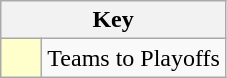<table class="wikitable" style="text-align: center;">
<tr>
<th colspan=2>Key</th>
</tr>
<tr>
<td style="background:#ffffcc; width:20px;"></td>
<td align=left>Teams to Playoffs</td>
</tr>
</table>
